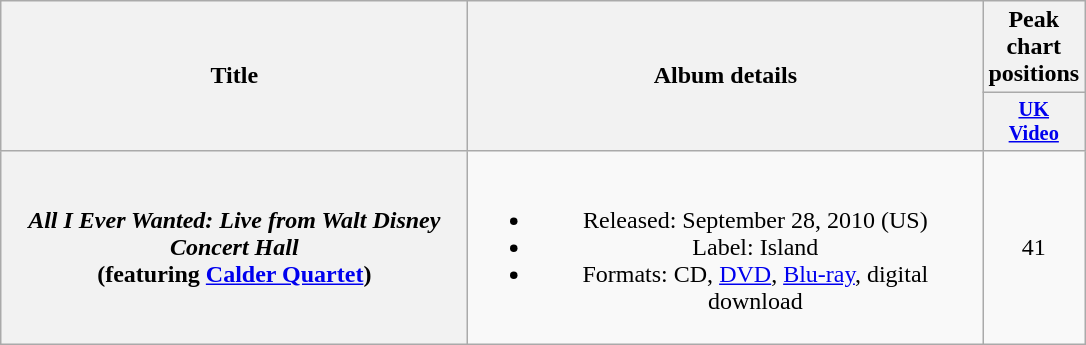<table class="wikitable plainrowheaders" style="text-align:center;">
<tr>
<th scope="col" rowspan="2" style="width:19em;">Title</th>
<th scope="col" rowspan="2" style="width:21em;">Album details</th>
<th scope="col" colspan="1">Peak chart positions</th>
</tr>
<tr>
<th scope="col" style="width:3em;font-size:85%;"><a href='#'>UK<br>Video</a><br></th>
</tr>
<tr>
<th scope="row"><em>All I Ever Wanted: Live from Walt Disney Concert Hall</em><br><span>(featuring <a href='#'>Calder Quartet</a>)</span></th>
<td><br><ul><li>Released: September 28, 2010 <span>(US)</span></li><li>Label: Island</li><li>Formats: CD, <a href='#'>DVD</a>, <a href='#'>Blu-ray</a>, digital download</li></ul></td>
<td>41</td>
</tr>
</table>
